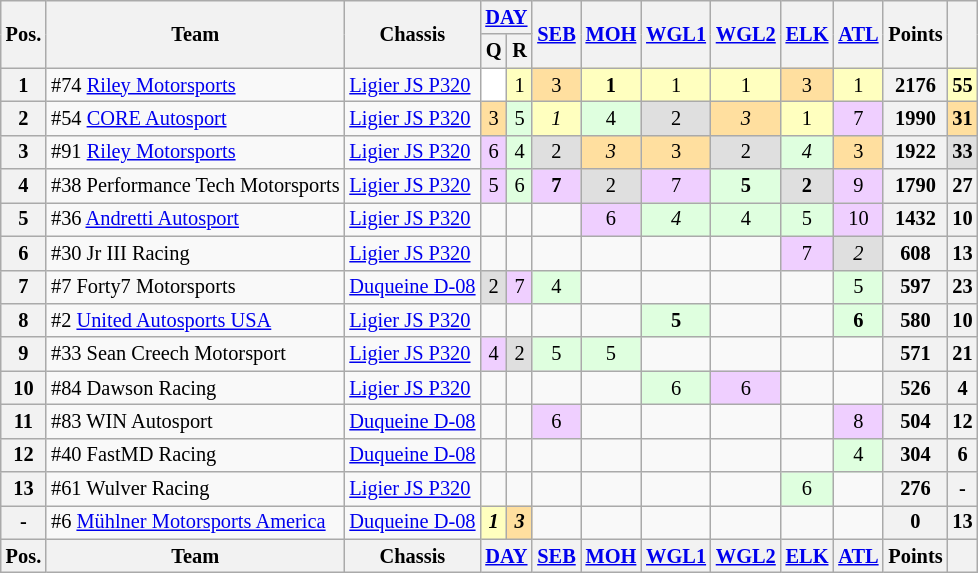<table class="wikitable" style="font-size:85%;">
<tr>
<th rowspan="2">Pos.</th>
<th rowspan="2">Team</th>
<th rowspan="2">Chassis</th>
<th colspan="2"><a href='#'>DAY</a></th>
<th rowspan="2"><a href='#'>SEB</a></th>
<th rowspan="2"><a href='#'>MOH</a></th>
<th rowspan="2"><a href='#'>WGL1</a></th>
<th rowspan="2"><a href='#'>WGL2</a></th>
<th rowspan="2"><a href='#'>ELK</a></th>
<th rowspan="2"><a href='#'>ATL</a></th>
<th rowspan="2">Points</th>
<th rowspan="2"></th>
</tr>
<tr>
<th>Q</th>
<th>R</th>
</tr>
<tr>
<th>1</th>
<td>#74 <a href='#'>Riley Motorsports</a></td>
<td><a href='#'>Ligier JS P320</a></td>
<td style="background:#ffffff;" align="center"></td>
<td style="background:#ffffbf;" align="center">1</td>
<td style="background:#ffdf9f;" align="center">3</td>
<td style="background:#ffffbf;" align="center"><strong>1</strong></td>
<td style="background:#ffffbf;" align="center">1</td>
<td style="background:#ffffbf;" align="center">1</td>
<td style="background:#ffdf9f;" align="center">3</td>
<td style="background:#ffffbf;" align="center">1</td>
<th>2176</th>
<th style="background:#ffffbf;">55</th>
</tr>
<tr>
<th>2</th>
<td>#54 <a href='#'>CORE Autosport</a></td>
<td><a href='#'>Ligier JS P320</a></td>
<td style="background:#ffdf9f;" align="center">3</td>
<td style="background:#dfffdf;" align="center">5</td>
<td style="background:#ffffbf;" align="center"><em>1</em></td>
<td style="background:#dfffdf;" align="center">4</td>
<td style="background:#dfdfdf;" align="center">2</td>
<td style="background:#ffdf9f;" align="center"><em>3</em></td>
<td style="background:#ffffbf;" align="center">1</td>
<td style="background:#efcfff;" align="center">7</td>
<th>1990</th>
<th style="background:#ffdf9f;">31</th>
</tr>
<tr>
<th>3</th>
<td>#91 <a href='#'>Riley Motorsports</a></td>
<td><a href='#'>Ligier JS P320</a></td>
<td style="background:#efcfff;" align="center">6</td>
<td style="background:#dfffdf;" align="center">4</td>
<td style="background:#dfdfdf;" align="center">2</td>
<td style="background:#ffdf9f;" align="center"><em>3</em></td>
<td style="background:#ffdf9f;" align="center">3</td>
<td style="background:#dfdfdf;" align="center">2</td>
<td style="background:#dfffdf;" align="center"><em>4</em></td>
<td style="background:#ffdf9f;" align="center">3</td>
<th>1922</th>
<th style="background:#dfdfdf;">33</th>
</tr>
<tr>
<th>4</th>
<td>#38 Performance Tech Motorsports</td>
<td><a href='#'>Ligier JS P320</a></td>
<td style="background:#efcfff;" align="center">5</td>
<td style="background:#dfffdf;" align="center">6</td>
<td style="background:#efcfff;" align="center"><strong>7</strong></td>
<td style="background:#dfdfdf;" align="center">2</td>
<td style="background:#efcfff;" align="center">7</td>
<td style="background:#dfffdf;" align="center"><strong>5</strong></td>
<td style="background:#dfdfdf;" align="center"><strong>2</strong></td>
<td style="background:#efcfff;" align="center">9</td>
<th>1790</th>
<th>27</th>
</tr>
<tr>
<th>5</th>
<td>#36 <a href='#'>Andretti Autosport</a></td>
<td><a href='#'>Ligier JS P320</a></td>
<td></td>
<td></td>
<td></td>
<td style="background:#efcfff;" align="center">6</td>
<td style="background:#dfffdf;" align="center"><em>4</em></td>
<td style="background:#dfffdf;" align="center">4</td>
<td style="background:#dfffdf;" align="center">5</td>
<td style="background:#efcfff;" align="center">10</td>
<th>1432</th>
<th>10</th>
</tr>
<tr>
<th>6</th>
<td>#30 Jr III Racing</td>
<td><a href='#'>Ligier JS P320</a></td>
<td></td>
<td></td>
<td></td>
<td></td>
<td></td>
<td></td>
<td style="background:#efcfff;" align="center">7</td>
<td style="background:#dfdfdf;" align="center"><em>2</em></td>
<th>608</th>
<th>13</th>
</tr>
<tr>
<th>7</th>
<td>#7 Forty7 Motorsports</td>
<td><a href='#'>Duqueine D-08</a></td>
<td style="background:#dfdfdf;" align="center">2</td>
<td style="background:#efcfff;" align="center">7</td>
<td style="background:#dfffdf;" align="center">4</td>
<td></td>
<td></td>
<td></td>
<td></td>
<td style="background:#dfffdf;" align="center">5</td>
<th>597</th>
<th>23</th>
</tr>
<tr>
<th>8</th>
<td>#2 <a href='#'>United Autosports USA</a></td>
<td><a href='#'>Ligier JS P320</a></td>
<td></td>
<td></td>
<td></td>
<td></td>
<td style="background:#dfffdf;" align="center"><strong>5</strong></td>
<td></td>
<td></td>
<td style="background:#dfffdf;" align="center"><strong>6</strong></td>
<th>580</th>
<th>10</th>
</tr>
<tr>
<th>9</th>
<td>#33 Sean Creech Motorsport</td>
<td><a href='#'>Ligier JS P320</a></td>
<td style="background:#efcfff;" align="center">4</td>
<td style="background:#dfdfdf;" align="center">2</td>
<td style="background:#dfffdf;" align="center">5</td>
<td style="background:#dfffdf;" align="center">5</td>
<td></td>
<td></td>
<td></td>
<td></td>
<th>571</th>
<th>21</th>
</tr>
<tr>
<th>10</th>
<td>#84 Dawson Racing</td>
<td><a href='#'>Ligier JS P320</a></td>
<td></td>
<td></td>
<td></td>
<td></td>
<td style="background:#dfffdf;" align="center">6</td>
<td style="background:#efcfff;" align="center">6</td>
<td></td>
<td></td>
<th>526</th>
<th>4</th>
</tr>
<tr>
<th>11</th>
<td>#83 WIN Autosport</td>
<td><a href='#'>Duqueine D-08</a></td>
<td></td>
<td></td>
<td style="background:#efcfff;" align="center">6</td>
<td></td>
<td></td>
<td></td>
<td></td>
<td style="background:#efcfff;" align="center">8</td>
<th>504</th>
<th>12</th>
</tr>
<tr>
<th>12</th>
<td>#40 FastMD Racing</td>
<td><a href='#'>Duqueine D-08</a></td>
<td></td>
<td></td>
<td></td>
<td></td>
<td></td>
<td></td>
<td></td>
<td style="background:#dfffdf;" align="center">4</td>
<th>304</th>
<th>6</th>
</tr>
<tr>
<th>13</th>
<td>#61 Wulver Racing</td>
<td><a href='#'>Ligier JS P320</a></td>
<td></td>
<td></td>
<td></td>
<td></td>
<td></td>
<td></td>
<td style="background:#dfffdf;" align="center">6</td>
<td></td>
<th>276</th>
<th>-</th>
</tr>
<tr>
<th>-</th>
<td>#6 <a href='#'>Mühlner Motorsports America</a></td>
<td><a href='#'>Duqueine D-08</a></td>
<td style="background:#ffffbf;" align="center"><strong><em>1</em></strong></td>
<td style="background:#ffdf9f;" align="center"><strong><em>3</em></strong></td>
<td></td>
<td></td>
<td></td>
<td></td>
<td></td>
<td></td>
<th>0</th>
<th>13</th>
</tr>
<tr>
<th>Pos.</th>
<th>Team</th>
<th>Chassis</th>
<th colspan="2"><a href='#'>DAY</a></th>
<th><a href='#'>SEB</a></th>
<th><a href='#'>MOH</a></th>
<th><a href='#'>WGL1</a></th>
<th><a href='#'>WGL2</a></th>
<th><a href='#'>ELK</a></th>
<th><a href='#'>ATL</a></th>
<th>Points</th>
<th></th>
</tr>
</table>
